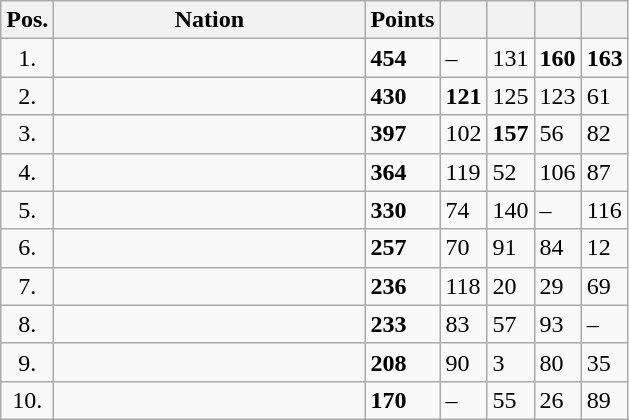<table class="wikitable">
<tr>
<th width=10px>Pos.</th>
<th width=200px>Nation</th>
<th width=20px>Points</th>
<th width=20px></th>
<th width=20px></th>
<th width=20px></th>
<th width=20px></th>
</tr>
<tr>
<td align=center>1.</td>
<td></td>
<td><strong>454</strong></td>
<td>–</td>
<td>131</td>
<td><strong>160</strong></td>
<td><strong>163</strong></td>
</tr>
<tr>
<td align=center>2.</td>
<td></td>
<td><strong>430</strong></td>
<td><strong>121</strong></td>
<td>125</td>
<td>123</td>
<td>61</td>
</tr>
<tr>
<td align=center>3.</td>
<td></td>
<td><strong>397</strong></td>
<td>102</td>
<td><strong>157</strong></td>
<td>56</td>
<td>82</td>
</tr>
<tr>
<td align=center>4.</td>
<td></td>
<td><strong>364</strong></td>
<td>119</td>
<td>52</td>
<td>106</td>
<td>87</td>
</tr>
<tr>
<td align=center>5.</td>
<td></td>
<td><strong>330</strong></td>
<td>74</td>
<td>140</td>
<td>–</td>
<td>116</td>
</tr>
<tr>
<td align=center>6.</td>
<td></td>
<td><strong>257</strong></td>
<td>70</td>
<td>91</td>
<td>84</td>
<td>12</td>
</tr>
<tr>
<td align=center>7.</td>
<td></td>
<td><strong>236</strong></td>
<td>118</td>
<td>20</td>
<td>29</td>
<td>69</td>
</tr>
<tr>
<td align=center>8.</td>
<td></td>
<td><strong>233</strong></td>
<td>83</td>
<td>57</td>
<td>93</td>
<td>–</td>
</tr>
<tr>
<td align=center>9.</td>
<td></td>
<td><strong>208</strong></td>
<td>90</td>
<td>3</td>
<td>80</td>
<td>35</td>
</tr>
<tr>
<td align=center>10.</td>
<td></td>
<td><strong>170</strong></td>
<td>–</td>
<td>55</td>
<td>26</td>
<td>89</td>
</tr>
</table>
